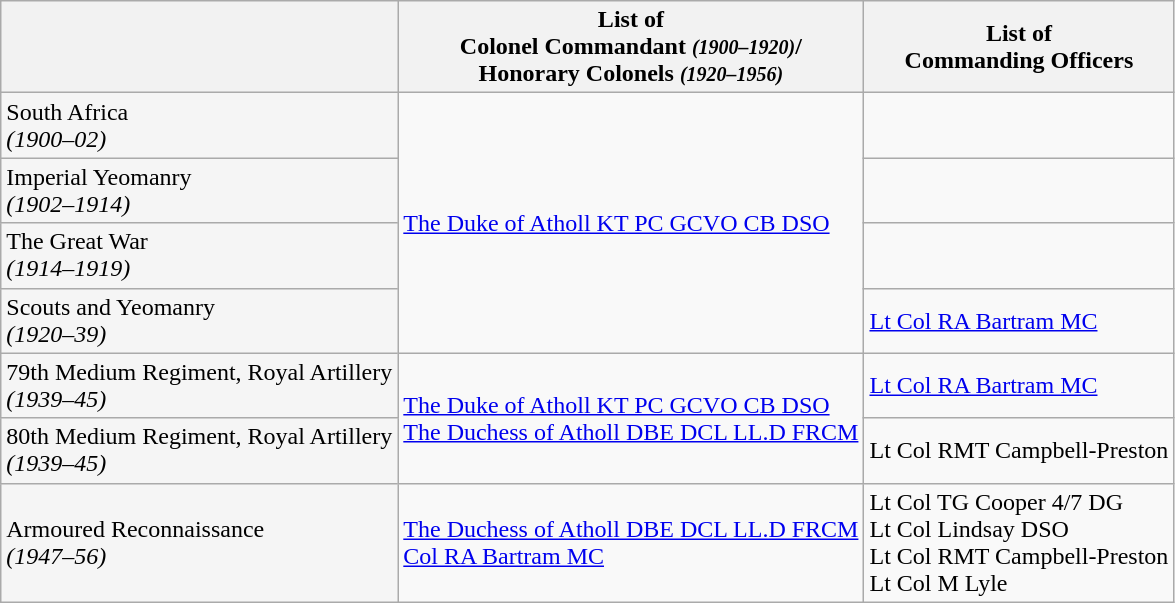<table class="wikitable collapsible collapsed">
<tr>
<th></th>
<th>List of <br>Colonel Commandant <small><em>(1900–1920)</em></small>/<br>Honorary Colonels <small><em>(1920–1956)</em></small></th>
<th>List of <br>Commanding Officers</th>
</tr>
<tr>
<td bgcolor="WhiteSmoke">South Africa<br><em>(1900–02)</em></td>
<td rowspan="4"><a href='#'>The Duke of Atholl KT PC GCVO CB DSO</a></td>
<td></td>
</tr>
<tr>
<td bgcolor="WhiteSmoke">Imperial Yeomanry<br><em>(1902–1914)</em></td>
<td></td>
</tr>
<tr>
<td bgcolor="WhiteSmoke">The Great War <br><em>(1914–1919)</em></td>
<td></td>
</tr>
<tr>
<td bgcolor="WhiteSmoke">Scouts and Yeomanry<br><em>(1920–39)</em></td>
<td><a href='#'>Lt Col RA Bartram MC</a></td>
</tr>
<tr>
<td bgcolor="WhiteSmoke">79th Medium Regiment, Royal Artillery<br><em>(1939–45)</em></td>
<td rowspan="2"><a href='#'>The Duke of Atholl KT PC GCVO CB DSO</a><br><a href='#'>The Duchess of Atholl DBE DCL LL.D FRCM</a></td>
<td><a href='#'>Lt Col RA Bartram MC</a></td>
</tr>
<tr>
<td bgcolor="WhiteSmoke">80th Medium Regiment, Royal Artillery<br><em>(1939–45)</em></td>
<td>Lt Col RMT Campbell-Preston</td>
</tr>
<tr>
<td bgcolor="WhiteSmoke">Armoured Reconnaissance<br><em>(1947–56)</em></td>
<td><a href='#'>The Duchess of Atholl DBE DCL LL.D FRCM</a><br><a href='#'>Col RA Bartram MC</a></td>
<td>Lt Col TG Cooper 4/7 DG<br>Lt Col Lindsay DSO<br>Lt Col RMT Campbell-Preston<br>Lt Col M Lyle</td>
</tr>
</table>
